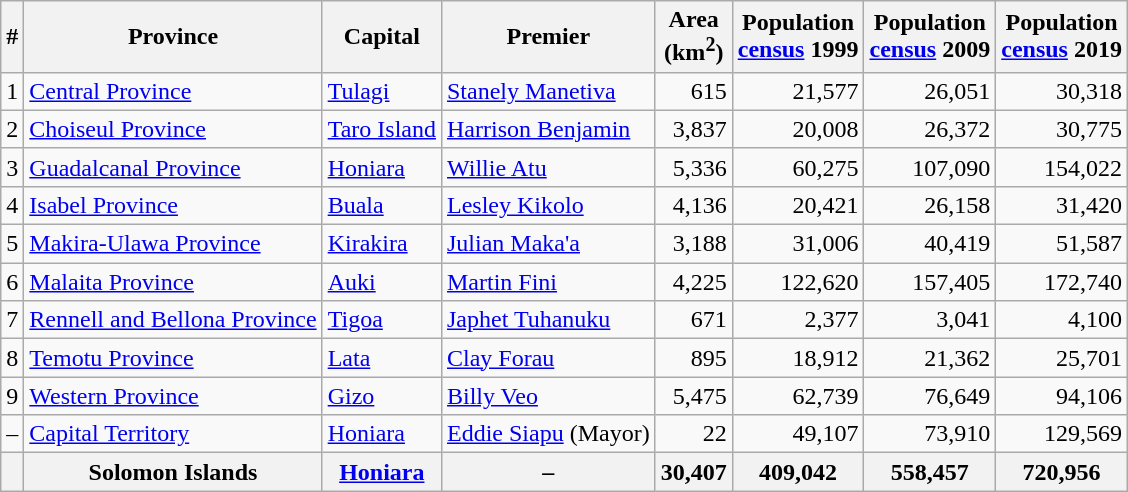<table class="wikitable sortable">
<tr>
<th>#</th>
<th>Province</th>
<th>Capital</th>
<th>Premier</th>
<th>Area<br>(km<sup>2</sup>)</th>
<th>Population<br><a href='#'>census</a> 1999</th>
<th>Population<br><a href='#'>census</a> 2009</th>
<th>Population<br><a href='#'>census</a> 2019</th>
</tr>
<tr>
<td>1</td>
<td> <a href='#'>Central Province</a></td>
<td><a href='#'>Tulagi</a></td>
<td><a href='#'>Stanely Manetiva</a></td>
<td align="right">615</td>
<td align="right">21,577</td>
<td align="right">26,051</td>
<td align="right">30,318</td>
</tr>
<tr>
<td>2</td>
<td> <a href='#'>Choiseul Province</a></td>
<td><a href='#'>Taro Island</a></td>
<td><a href='#'>Harrison Benjamin</a></td>
<td align="right">3,837</td>
<td align="right">20,008</td>
<td align="right">26,372</td>
<td align="right">30,775</td>
</tr>
<tr>
<td>3</td>
<td> <a href='#'>Guadalcanal Province</a></td>
<td><a href='#'>Honiara</a></td>
<td><a href='#'>Willie Atu</a></td>
<td align="right">5,336</td>
<td align="right">60,275</td>
<td align="right">107,090</td>
<td align="right">154,022</td>
</tr>
<tr>
<td>4</td>
<td> <a href='#'>Isabel Province</a></td>
<td><a href='#'>Buala</a></td>
<td><a href='#'>Lesley Kikolo</a></td>
<td align="right">4,136</td>
<td align="right">20,421</td>
<td align="right">26,158</td>
<td align="right">31,420</td>
</tr>
<tr>
<td>5</td>
<td> <a href='#'>Makira-Ulawa Province</a></td>
<td><a href='#'>Kirakira</a></td>
<td><a href='#'>Julian Maka'a</a></td>
<td align="right">3,188</td>
<td align="right">31,006</td>
<td align="right">40,419</td>
<td align="right">51,587</td>
</tr>
<tr>
<td>6</td>
<td> <a href='#'>Malaita Province</a></td>
<td><a href='#'>Auki</a></td>
<td><a href='#'>Martin Fini</a></td>
<td align="right">4,225</td>
<td align="right">122,620</td>
<td align="right">157,405</td>
<td align="right">172,740</td>
</tr>
<tr>
<td>7</td>
<td> <a href='#'>Rennell and Bellona Province</a></td>
<td><a href='#'>Tigoa</a></td>
<td><a href='#'>Japhet Tuhanuku</a></td>
<td align="right">671</td>
<td align="right">2,377</td>
<td align="right">3,041</td>
<td align="right">4,100</td>
</tr>
<tr>
<td>8</td>
<td> <a href='#'>Temotu Province</a></td>
<td><a href='#'>Lata</a></td>
<td><a href='#'>Clay Forau</a></td>
<td align="right">895</td>
<td align="right">18,912</td>
<td align="right">21,362</td>
<td align="right">25,701</td>
</tr>
<tr>
<td>9</td>
<td> <a href='#'>Western Province</a></td>
<td><a href='#'>Gizo</a></td>
<td><a href='#'>Billy Veo</a></td>
<td align="right">5,475</td>
<td align="right">62,739</td>
<td align="right">76,649</td>
<td align="right">94,106</td>
</tr>
<tr>
<td>–</td>
<td> <a href='#'>Capital Territory</a></td>
<td><a href='#'>Honiara</a></td>
<td><a href='#'>Eddie Siapu</a> (Mayor)</td>
<td align="right">22</td>
<td align="right">49,107</td>
<td align="right">73,910</td>
<td align="right">129,569</td>
</tr>
<tr>
<th> </th>
<th><strong>Solomon Islands</strong></th>
<th><a href='#'>Honiara</a></th>
<th>–</th>
<th align="right">30,407</th>
<th align="right">409,042</th>
<th align="right">558,457</th>
<th align="right">720,956</th>
</tr>
</table>
